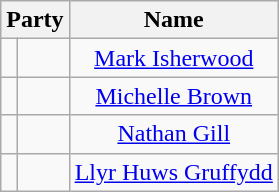<table class="wikitable" style="text-align:center">
<tr>
<th colspan="2">Party</th>
<th>Name</th>
</tr>
<tr>
<td style="width: 4px" bgcolor=></td>
<td style="text-align: left;" scope="row"><a href='#'></a></td>
<td><a href='#'>Mark Isherwood</a></td>
</tr>
<tr>
<td style="width: 4px" bgcolor=></td>
<td style="text-align: left;" scope="row"><a href='#'></a></td>
<td><a href='#'>Michelle Brown</a></td>
</tr>
<tr>
<td style="width: 4px" bgcolor=></td>
<td style="text-align: left;" scope="row"><a href='#'></a></td>
<td><a href='#'>Nathan Gill</a></td>
</tr>
<tr>
<td style="width: 4px" bgcolor=></td>
<td style="text-align: left;" scope="row"><a href='#'></a></td>
<td><a href='#'>Llyr Huws Gruffydd</a></td>
</tr>
</table>
